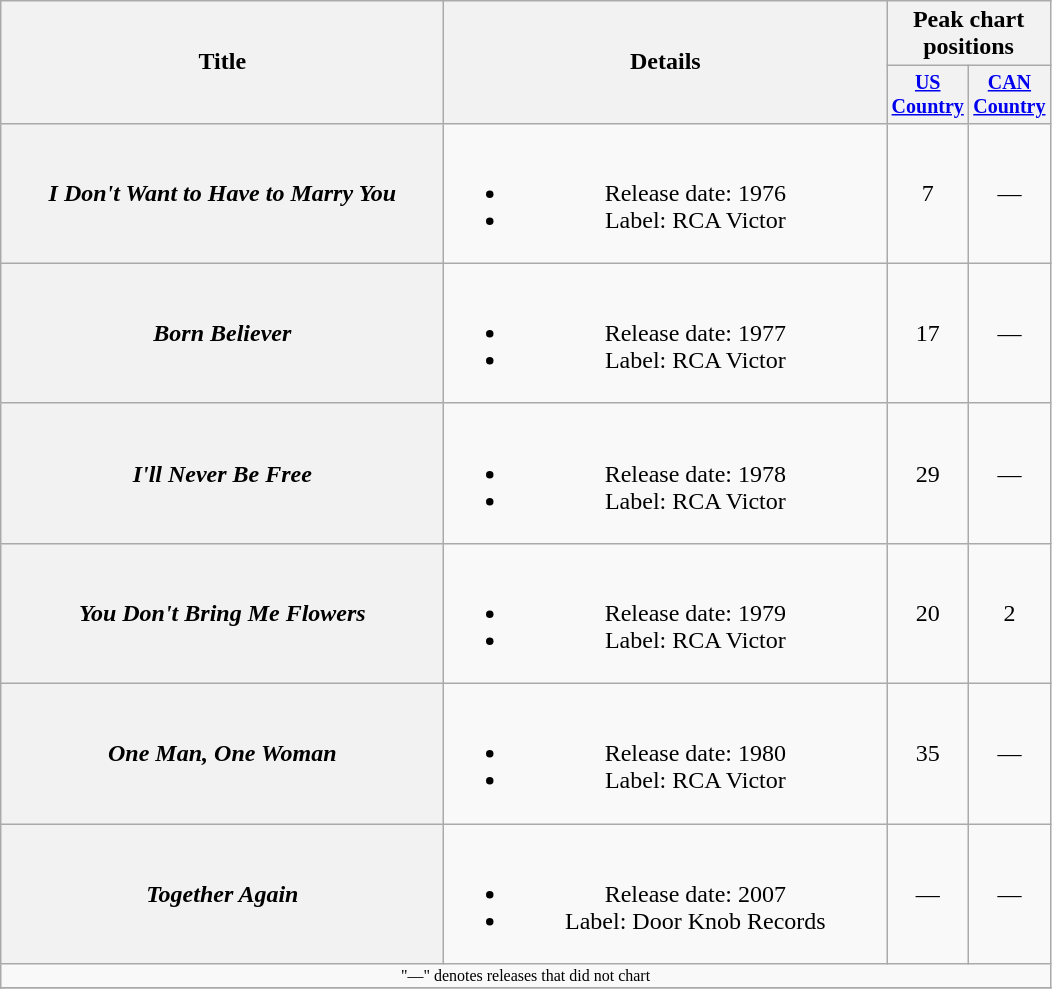<table class="wikitable plainrowheaders" style="text-align:center;">
<tr>
<th rowspan="2" style="width:18em;">Title</th>
<th rowspan="2" style="width:18em;">Details</th>
<th colspan="2">Peak chart<br>positions</th>
</tr>
<tr style="font-size:smaller;">
<th width="45"><a href='#'>US Country</a></th>
<th width="45"><a href='#'>CAN Country</a></th>
</tr>
<tr>
<th scope="row"><em>I Don't Want to Have to Marry You</em></th>
<td><br><ul><li>Release date: 1976</li><li>Label: RCA Victor</li></ul></td>
<td>7</td>
<td>—</td>
</tr>
<tr>
<th scope="row"><em>Born Believer</em></th>
<td><br><ul><li>Release date: 1977</li><li>Label: RCA Victor</li></ul></td>
<td>17</td>
<td>—</td>
</tr>
<tr>
<th scope="row"><em>I'll Never Be Free</em></th>
<td><br><ul><li>Release date: 1978</li><li>Label: RCA Victor</li></ul></td>
<td>29</td>
<td>—</td>
</tr>
<tr>
<th scope="row"><em>You Don't Bring Me Flowers</em></th>
<td><br><ul><li>Release date: 1979</li><li>Label: RCA Victor</li></ul></td>
<td>20</td>
<td>2</td>
</tr>
<tr>
<th scope="row"><em>One Man, One Woman</em></th>
<td><br><ul><li>Release date: 1980</li><li>Label: RCA Victor</li></ul></td>
<td>35</td>
<td>—</td>
</tr>
<tr>
<th scope="row"><em>Together Again</em></th>
<td><br><ul><li>Release date: 2007</li><li>Label: Door Knob Records</li></ul></td>
<td>—</td>
<td>—</td>
</tr>
<tr>
<td colspan="4" style="font-size: 8pt">"—" denotes releases that did not chart</td>
</tr>
<tr>
</tr>
</table>
